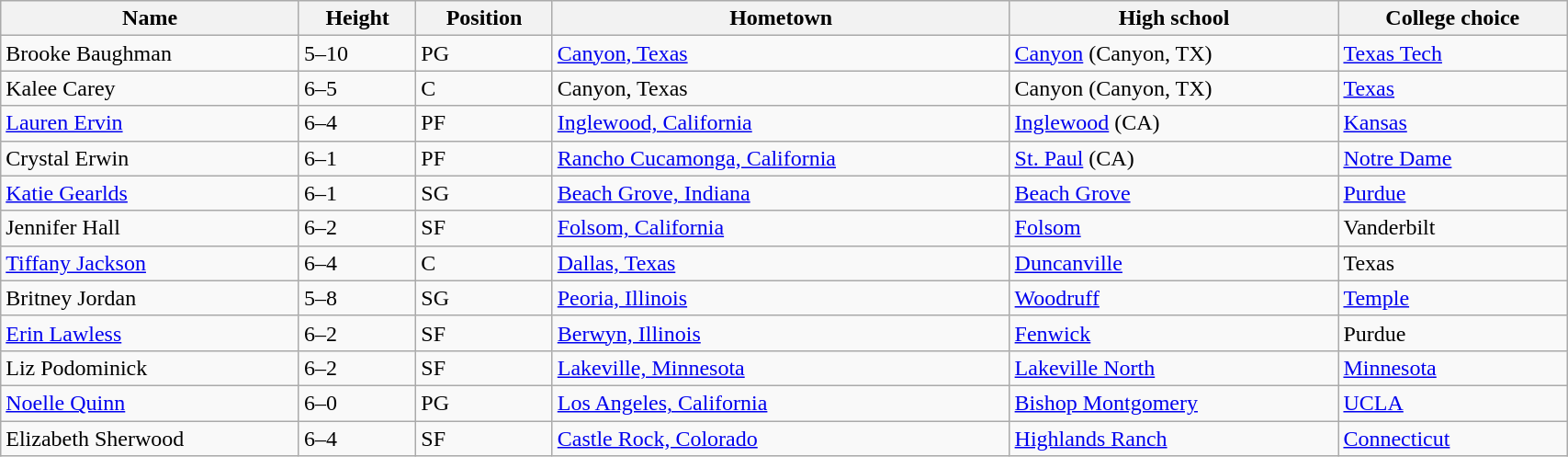<table class="wikitable sortable" style="width: 90%">
<tr>
<th>Name</th>
<th>Height</th>
<th>Position</th>
<th>Hometown</th>
<th>High school</th>
<th>College choice</th>
</tr>
<tr>
<td>Brooke Baughman</td>
<td>5–10</td>
<td>PG</td>
<td><a href='#'>Canyon, Texas</a></td>
<td><a href='#'>Canyon</a> (Canyon, TX)</td>
<td><a href='#'>Texas Tech</a></td>
</tr>
<tr>
<td>Kalee Carey</td>
<td>6–5</td>
<td>C</td>
<td>Canyon, Texas</td>
<td>Canyon (Canyon, TX)</td>
<td><a href='#'>Texas</a></td>
</tr>
<tr>
<td><a href='#'>Lauren Ervin</a></td>
<td>6–4</td>
<td>PF</td>
<td><a href='#'>Inglewood, California</a></td>
<td><a href='#'>Inglewood</a> (CA)</td>
<td><a href='#'>Kansas</a></td>
</tr>
<tr>
<td>Crystal Erwin</td>
<td>6–1</td>
<td>PF</td>
<td><a href='#'>Rancho Cucamonga, California</a></td>
<td><a href='#'>St. Paul</a> (CA)</td>
<td><a href='#'>Notre Dame</a></td>
</tr>
<tr>
<td><a href='#'>Katie Gearlds</a></td>
<td>6–1</td>
<td>SG</td>
<td><a href='#'>Beach Grove, Indiana</a></td>
<td><a href='#'>Beach Grove</a></td>
<td><a href='#'>Purdue</a></td>
</tr>
<tr>
<td>Jennifer Hall</td>
<td>6–2</td>
<td>SF</td>
<td><a href='#'>Folsom, California</a></td>
<td><a href='#'>Folsom</a></td>
<td>Vanderbilt</td>
</tr>
<tr>
<td><a href='#'>Tiffany Jackson</a></td>
<td>6–4</td>
<td>C</td>
<td><a href='#'>Dallas, Texas</a></td>
<td><a href='#'>Duncanville</a></td>
<td>Texas</td>
</tr>
<tr>
<td>Britney Jordan</td>
<td>5–8</td>
<td>SG</td>
<td><a href='#'>Peoria, Illinois</a></td>
<td><a href='#'>Woodruff</a></td>
<td><a href='#'>Temple</a></td>
</tr>
<tr>
<td><a href='#'>Erin Lawless</a></td>
<td>6–2</td>
<td>SF</td>
<td><a href='#'>Berwyn, Illinois</a></td>
<td><a href='#'>Fenwick</a></td>
<td>Purdue</td>
</tr>
<tr>
<td>Liz Podominick</td>
<td>6–2</td>
<td>SF</td>
<td><a href='#'>Lakeville, Minnesota</a></td>
<td><a href='#'>Lakeville North</a></td>
<td><a href='#'>Minnesota</a></td>
</tr>
<tr>
<td><a href='#'>Noelle Quinn</a></td>
<td>6–0</td>
<td>PG</td>
<td><a href='#'>Los Angeles, California</a></td>
<td><a href='#'>Bishop Montgomery</a></td>
<td><a href='#'>UCLA</a></td>
</tr>
<tr>
<td>Elizabeth Sherwood</td>
<td>6–4</td>
<td>SF</td>
<td><a href='#'>Castle Rock, Colorado</a></td>
<td><a href='#'>Highlands Ranch</a></td>
<td><a href='#'>Connecticut</a></td>
</tr>
</table>
